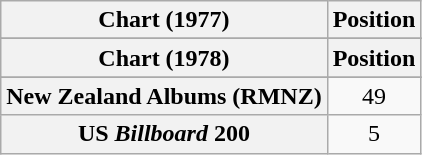<table class="wikitable sortable plainrowheaders" style="text-align:center">
<tr>
<th scope="col">Chart (1977)</th>
<th scope="col">Position</th>
</tr>
<tr>
</tr>
<tr>
<th scope="col">Chart (1978)</th>
<th scope="col">Position</th>
</tr>
<tr>
</tr>
<tr>
<th scope="row">New Zealand Albums (RMNZ)</th>
<td>49</td>
</tr>
<tr>
<th scope="row">US <em>Billboard</em> 200</th>
<td>5</td>
</tr>
</table>
